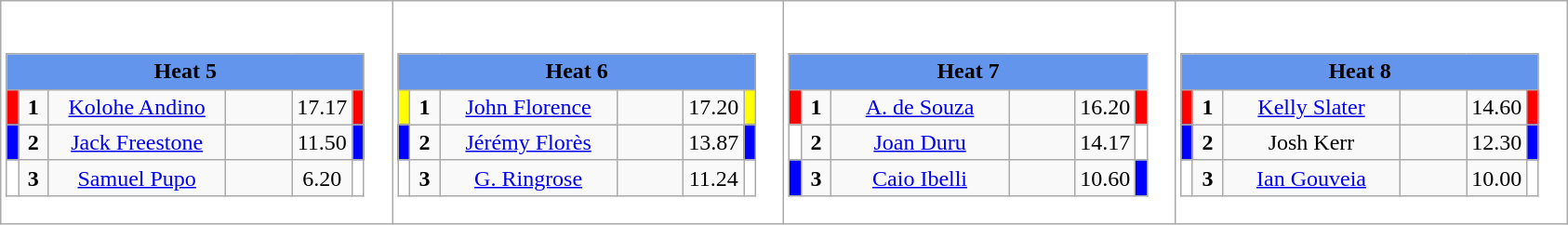<table class="wikitable" style="background:#fff;">
<tr>
<td><div><br><table class="wikitable">
<tr>
<td colspan="6"  style="text-align:center; background:#6495ed;"><strong>Heat 5</strong></td>
</tr>
<tr>
<td style="width:01px; background: #f00;"></td>
<td style="width:14px; text-align:center;"><strong>1</strong></td>
<td style="width:120px; text-align:center;"><a href='#'>Kolohe Andino</a></td>
<td style="width:40px; text-align:center;"></td>
<td style="width:20px; text-align:center;">17.17</td>
<td style="width:01px; background: #f00;"></td>
</tr>
<tr>
<td style="width:01px; background: #00f;"></td>
<td style="width:14px; text-align:center;"><strong>2</strong></td>
<td style="width:120px; text-align:center;"><a href='#'>Jack Freestone</a></td>
<td style="width:40px; text-align:center;"></td>
<td style="width:20px; text-align:center;">11.50</td>
<td style="width:01px; background: #00f;"></td>
</tr>
<tr>
<td style="width:01px; background: #fff;"></td>
<td style="width:14px; text-align:center;"><strong>3</strong></td>
<td style="width:120px; text-align:center;"><a href='#'>Samuel Pupo</a></td>
<td style="width:40px; text-align:center;"></td>
<td style="width:20px; text-align:center;">6.20</td>
<td style="width:01px; background: #fff;"></td>
</tr>
</table>
</div></td>
<td><div><br><table class="wikitable">
<tr>
<td colspan="6"  style="text-align:center; background:#6495ed;"><strong>Heat 6</strong></td>
</tr>
<tr>
<td style="width:01px; background: #ff0;"></td>
<td style="width:14px; text-align:center;"><strong>1</strong></td>
<td style="width:120px; text-align:center;"><a href='#'>John Florence</a></td>
<td style="width:40px; text-align:center;"></td>
<td style="width:20px; text-align:center;">17.20</td>
<td style="width:01px; background: #ff0;"></td>
</tr>
<tr>
<td style="width:01px; background: #00f;"></td>
<td style="width:14px; text-align:center;"><strong>2</strong></td>
<td style="width:120px; text-align:center;"><a href='#'>Jérémy Florès</a></td>
<td style="width:40px; text-align:center;"></td>
<td style="width:20px; text-align:center;">13.87</td>
<td style="width:01px; background: #00f;"></td>
</tr>
<tr>
<td style="width:01px; background: #fff;"></td>
<td style="width:14px; text-align:center;"><strong>3</strong></td>
<td style="width:120px; text-align:center;"><a href='#'>G. Ringrose</a></td>
<td style="width:40px; text-align:center;"></td>
<td style="width:20px; text-align:center;">11.24</td>
<td style="width:01px; background: #fff;"></td>
</tr>
</table>
</div></td>
<td><div><br><table class="wikitable">
<tr>
<td colspan="6"  style="text-align:center; background:#6495ed;"><strong>Heat 7</strong></td>
</tr>
<tr>
<td style="width:01px; background: #f00;"></td>
<td style="width:14px; text-align:center;"><strong>1</strong></td>
<td style="width:120px; text-align:center;"><a href='#'>A. de Souza</a></td>
<td style="width:40px; text-align:center;"></td>
<td style="width:20px; text-align:center;">16.20</td>
<td style="width:01px; background: #f00;"></td>
</tr>
<tr>
<td style="width:01px; background: #fff;"></td>
<td style="width:14px; text-align:center;"><strong>2</strong></td>
<td style="width:120px; text-align:center;"><a href='#'>Joan Duru</a></td>
<td style="width:40px; text-align:center;"></td>
<td style="width:20px; text-align:center;">14.17</td>
<td style="width:01px; background: #fff;"></td>
</tr>
<tr>
<td style="width:01px; background: #00f;"></td>
<td style="width:14px; text-align:center;"><strong>3</strong></td>
<td style="width:120px; text-align:center;"><a href='#'>Caio Ibelli</a></td>
<td style="width:40px; text-align:center;"></td>
<td style="width:20px; text-align:center;">10.60</td>
<td style="width:01px; background: #00f;"></td>
</tr>
</table>
</div></td>
<td><div><br><table class="wikitable">
<tr>
<td colspan="6"  style="text-align:center; background:#6495ed;"><strong>Heat 8</strong></td>
</tr>
<tr>
<td style="width:01px; background: #f00;"></td>
<td style="width:14px; text-align:center;"><strong>1</strong></td>
<td style="width:120px; text-align:center;"><a href='#'>Kelly Slater</a></td>
<td style="width:40px; text-align:center;"></td>
<td style="width:20px; text-align:center;">14.60</td>
<td style="width:01px; background: #f00;"></td>
</tr>
<tr>
<td style="width:01px; background: #00f;"></td>
<td style="width:14px; text-align:center;"><strong>2</strong></td>
<td style="width:120px; text-align:center;">Josh Kerr</td>
<td style="width:40px; text-align:center;"></td>
<td style="width:20px; text-align:center;">12.30</td>
<td style="width:01px; background: #00f;"></td>
</tr>
<tr>
<td style="width:01px; background: #fff;"></td>
<td style="width:14px; text-align:center;"><strong>3</strong></td>
<td style="width:120px; text-align:center;"><a href='#'>Ian Gouveia</a></td>
<td style="width:40px; text-align:center;"></td>
<td style="width:20px; text-align:center;">10.00</td>
<td style="width:01px; background: #fff;"></td>
</tr>
</table>
</div></td>
</tr>
</table>
